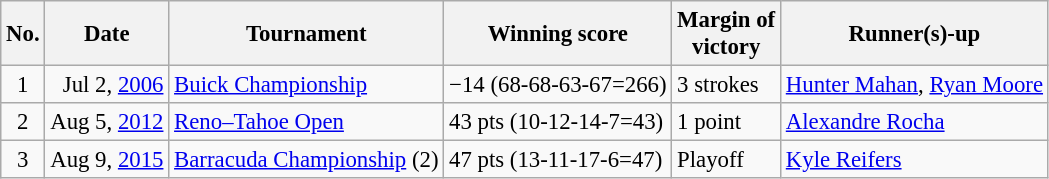<table class="wikitable" style="font-size:95%;">
<tr>
<th>No.</th>
<th>Date</th>
<th>Tournament</th>
<th>Winning score</th>
<th>Margin of<br>victory</th>
<th>Runner(s)-up</th>
</tr>
<tr>
<td align=center>1</td>
<td align=right>Jul 2, <a href='#'>2006</a></td>
<td><a href='#'>Buick Championship</a></td>
<td>−14 (68-68-63-67=266)</td>
<td>3 strokes</td>
<td> <a href='#'>Hunter Mahan</a>,  <a href='#'>Ryan Moore</a></td>
</tr>
<tr>
<td align=center>2</td>
<td align=right>Aug 5, <a href='#'>2012</a></td>
<td><a href='#'>Reno–Tahoe Open</a></td>
<td>43 pts (10-12-14-7=43)</td>
<td>1 point</td>
<td> <a href='#'>Alexandre Rocha</a></td>
</tr>
<tr>
<td align=center>3</td>
<td align=right>Aug 9, <a href='#'>2015</a></td>
<td><a href='#'>Barracuda Championship</a> (2)</td>
<td>47 pts (13-11-17-6=47)</td>
<td>Playoff</td>
<td> <a href='#'>Kyle Reifers</a></td>
</tr>
</table>
